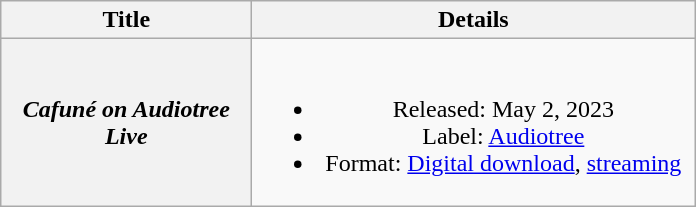<table class="wikitable plainrowheaders" style="text-align:center;">
<tr>
<th scope="col" style="width:10em;">Title</th>
<th scope="col" style="width:18em;">Details</th>
</tr>
<tr>
<th scope="row"><em>Cafuné on Audiotree Live</em></th>
<td><br><ul><li>Released: May 2, 2023</li><li>Label: <a href='#'>Audiotree</a></li><li>Format: <a href='#'>Digital download</a>, <a href='#'>streaming</a></li></ul></td>
</tr>
</table>
